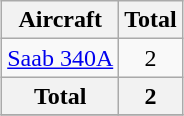<table class="wikitable" style="margin:0.5em auto; text-align:center">
<tr>
<th>Aircraft</th>
<th>Total</th>
</tr>
<tr>
<td><a href='#'>Saab 340A</a></td>
<td>2</td>
</tr>
<tr>
<th>Total</th>
<th>2</th>
</tr>
<tr>
</tr>
</table>
